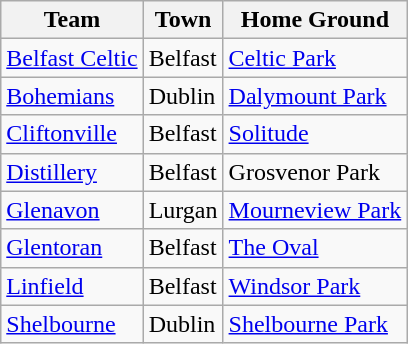<table class="wikitable sortable">
<tr>
<th>Team</th>
<th>Town</th>
<th>Home Ground</th>
</tr>
<tr>
<td><a href='#'>Belfast Celtic</a></td>
<td>Belfast</td>
<td><a href='#'>Celtic Park</a></td>
</tr>
<tr>
<td><a href='#'>Bohemians</a></td>
<td>Dublin</td>
<td><a href='#'>Dalymount Park</a></td>
</tr>
<tr>
<td><a href='#'>Cliftonville</a></td>
<td>Belfast</td>
<td><a href='#'>Solitude</a></td>
</tr>
<tr>
<td><a href='#'>Distillery</a></td>
<td>Belfast</td>
<td>Grosvenor Park</td>
</tr>
<tr>
<td><a href='#'>Glenavon</a></td>
<td>Lurgan</td>
<td><a href='#'>Mourneview Park</a></td>
</tr>
<tr>
<td><a href='#'>Glentoran</a></td>
<td>Belfast</td>
<td><a href='#'>The Oval</a></td>
</tr>
<tr>
<td><a href='#'>Linfield</a></td>
<td>Belfast</td>
<td><a href='#'>Windsor Park</a></td>
</tr>
<tr>
<td><a href='#'>Shelbourne</a></td>
<td>Dublin</td>
<td><a href='#'>Shelbourne Park</a></td>
</tr>
</table>
